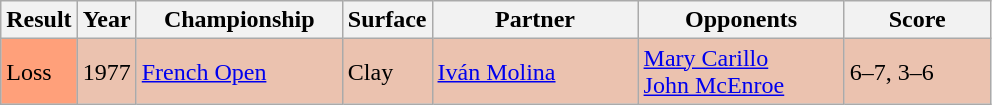<table class="sortable wikitable">
<tr>
<th>Result</th>
<th>Year</th>
<th style="width:130px">Championship</th>
<th style="width:50px">Surface</th>
<th style="width:130px">Partner</th>
<th style="width:130px">Opponents</th>
<th style="width:90px" class="unsortable">Score</th>
</tr>
<tr style="background:#ebc2af;">
<td style="background:#ffa07a;">Loss</td>
<td>1977</td>
<td><a href='#'>French Open</a></td>
<td>Clay</td>
<td> <a href='#'>Iván Molina</a></td>
<td> <a href='#'>Mary Carillo</a><br> <a href='#'>John McEnroe</a></td>
<td>6–7, 3–6</td>
</tr>
</table>
